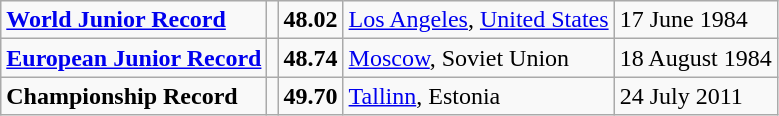<table class="wikitable">
<tr>
<td><strong><a href='#'>World Junior Record</a></strong></td>
<td></td>
<td><strong>48.02</strong></td>
<td><a href='#'>Los Angeles</a>, <a href='#'>United States</a></td>
<td>17 June 1984</td>
</tr>
<tr>
<td><strong><a href='#'>European Junior Record</a></strong></td>
<td></td>
<td><strong>48.74</strong></td>
<td><a href='#'>Moscow</a>, Soviet Union</td>
<td>18 August 1984</td>
</tr>
<tr>
<td><strong>Championship Record</strong></td>
<td></td>
<td><strong>49.70</strong></td>
<td><a href='#'>Tallinn</a>, Estonia</td>
<td>24 July 2011<br></td>
</tr>
</table>
